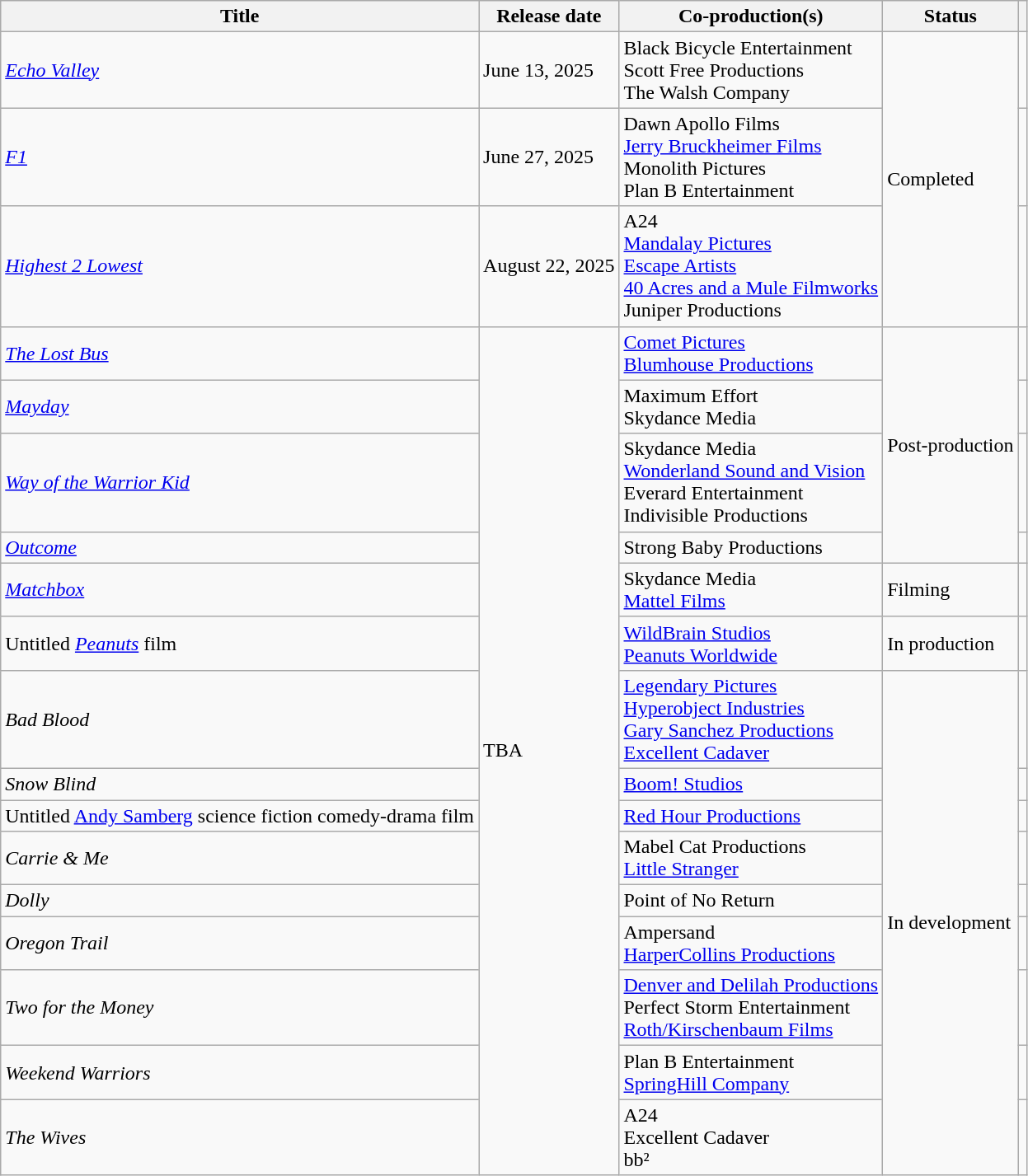<table class="wikitable sortable">
<tr>
<th>Title</th>
<th>Release date</th>
<th>Co-production(s)</th>
<th>Status</th>
<th class="unsortable"></th>
</tr>
<tr>
<td><em><a href='#'>Echo Valley</a></em></td>
<td>June 13, 2025</td>
<td>Black Bicycle Entertainment<br>Scott Free Productions<br>The Walsh Company</td>
<td rowspan="3">Completed</td>
<td></td>
</tr>
<tr>
<td><em><a href='#'>F1</a></em></td>
<td>June 27, 2025</td>
<td>Dawn Apollo Films<br><a href='#'>Jerry Bruckheimer Films</a><br>Monolith Pictures<br>Plan B Entertainment</td>
<td></td>
</tr>
<tr>
<td><em><a href='#'>Highest 2 Lowest</a></em></td>
<td>August 22, 2025</td>
<td>A24<br><a href='#'>Mandalay Pictures</a><br><a href='#'>Escape Artists</a><br><a href='#'>40 Acres and a Mule Filmworks</a><br>Juniper Productions</td>
<td></td>
</tr>
<tr>
<td><em><a href='#'>The Lost Bus</a></em></td>
<td rowspan="15">TBA</td>
<td><a href='#'>Comet Pictures</a><br><a href='#'>Blumhouse Productions</a></td>
<td rowspan="4">Post-production</td>
<td></td>
</tr>
<tr>
<td><em><a href='#'>Mayday</a></em></td>
<td>Maximum Effort<br>Skydance Media</td>
<td></td>
</tr>
<tr>
<td><em><a href='#'>Way of the Warrior Kid</a></em></td>
<td>Skydance Media<br><a href='#'>Wonderland Sound and Vision</a><br>Everard Entertainment<br>Indivisible Productions</td>
<td></td>
</tr>
<tr>
<td><em><a href='#'>Outcome</a></em></td>
<td>Strong Baby Productions</td>
<td></td>
</tr>
<tr>
<td><em><a href='#'>Matchbox</a></em></td>
<td>Skydance Media<br><a href='#'>Mattel Films</a></td>
<td>Filming</td>
<td></td>
</tr>
<tr>
<td>Untitled <em><a href='#'>Peanuts</a></em> film</td>
<td><a href='#'>WildBrain Studios</a><br><a href='#'>Peanuts Worldwide</a></td>
<td>In production</td>
<td></td>
</tr>
<tr>
<td><em>Bad Blood</em></td>
<td><a href='#'>Legendary Pictures</a><br><a href='#'>Hyperobject Industries</a><br><a href='#'>Gary Sanchez Productions</a><br><a href='#'>Excellent Cadaver</a></td>
<td rowspan="9">In development</td>
<td></td>
</tr>
<tr>
<td><em>Snow Blind</em></td>
<td><a href='#'>Boom! Studios</a></td>
<td></td>
</tr>
<tr>
<td>Untitled <a href='#'>Andy Samberg</a> science fiction comedy-drama film</td>
<td><a href='#'>Red Hour Productions</a></td>
<td></td>
</tr>
<tr>
<td><em>Carrie & Me</em></td>
<td>Mabel Cat Productions<br><a href='#'>Little Stranger</a></td>
<td></td>
</tr>
<tr>
<td><em>Dolly</em></td>
<td>Point of No Return</td>
<td></td>
</tr>
<tr>
<td><em>Oregon Trail</em></td>
<td>Ampersand<br><a href='#'>HarperCollins Productions</a></td>
<td></td>
</tr>
<tr>
<td><em>Two for the Money</em></td>
<td><a href='#'>Denver and Delilah Productions</a><br>Perfect Storm Entertainment<br><a href='#'>Roth/Kirschenbaum Films</a></td>
<td></td>
</tr>
<tr>
<td><em>Weekend Warriors</em></td>
<td>Plan B Entertainment<br><a href='#'>SpringHill Company</a></td>
<td></td>
</tr>
<tr>
<td><em>The Wives</em></td>
<td>A24<br>Excellent Cadaver<br>bb²</td>
<td></td>
</tr>
</table>
